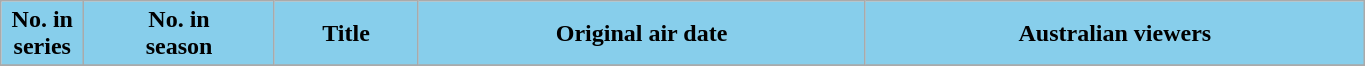<table class="wikitable plainrowheaders" style="width:72%;">
<tr>
<th scope="col" style="background:skyblue; width:3em;">No. in<br>series</th>
<th scope="col" style="background:skyblue;">No. in<br>season</th>
<th scope="col" style="background:skyblue;">Title</th>
<th scope="col" style="background:skyblue;">Original air date</th>
<th scope="col" style="background:skyblue;">Australian viewers</th>
</tr>
<tr>
</tr>
</table>
